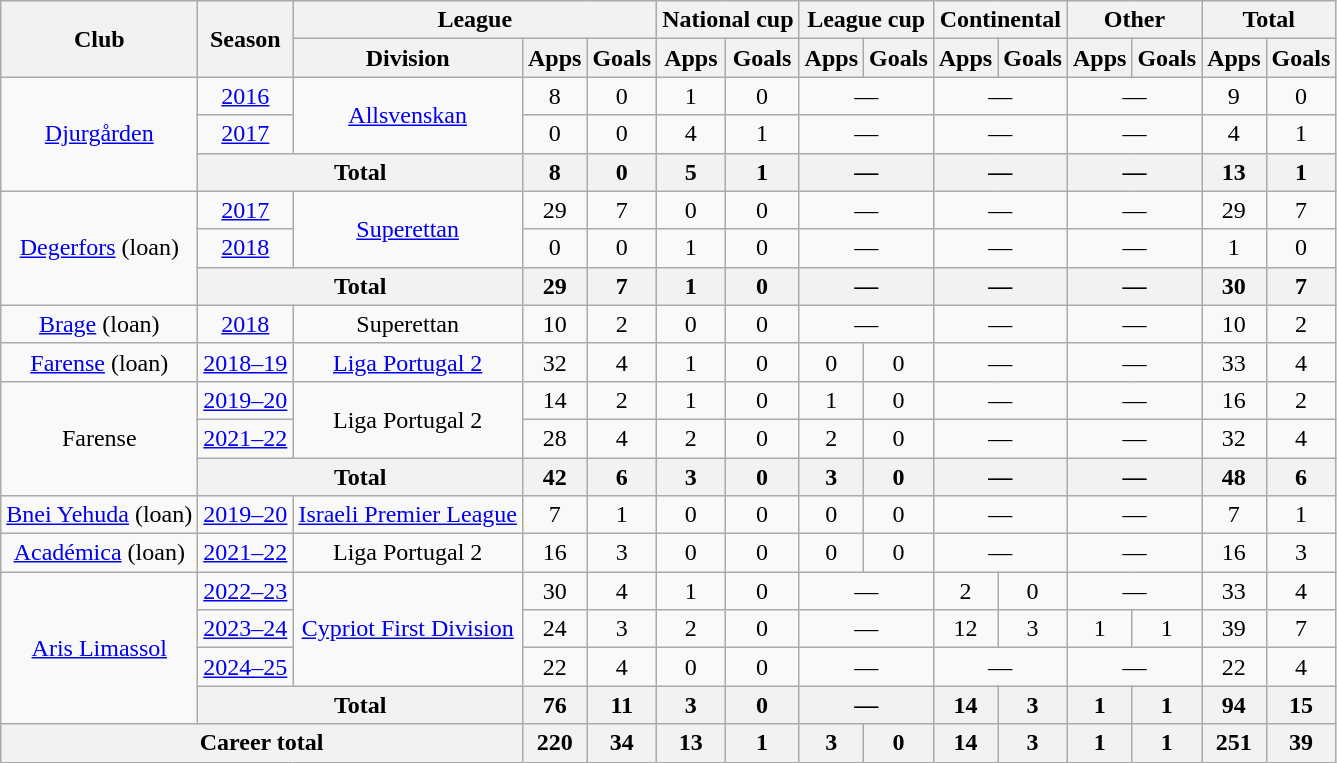<table class="wikitable" style="text-align:center">
<tr>
<th rowspan="2">Club</th>
<th rowspan="2">Season</th>
<th colspan="3">League</th>
<th colspan="2">National cup</th>
<th colspan="2">League cup</th>
<th colspan="2">Continental</th>
<th colspan="2">Other</th>
<th colspan="2">Total</th>
</tr>
<tr>
<th>Division</th>
<th>Apps</th>
<th>Goals</th>
<th>Apps</th>
<th>Goals</th>
<th>Apps</th>
<th>Goals</th>
<th>Apps</th>
<th>Goals</th>
<th>Apps</th>
<th>Goals</th>
<th>Apps</th>
<th>Goals</th>
</tr>
<tr>
<td rowspan="3"><a href='#'>Djurgården</a></td>
<td><a href='#'>2016</a></td>
<td rowspan="2"><a href='#'>Allsvenskan</a></td>
<td>8</td>
<td>0</td>
<td>1</td>
<td>0</td>
<td colspan="2">—</td>
<td colspan="2">—</td>
<td colspan="2">—</td>
<td>9</td>
<td>0</td>
</tr>
<tr>
<td><a href='#'>2017</a></td>
<td>0</td>
<td>0</td>
<td>4</td>
<td>1</td>
<td colspan="2">—</td>
<td colspan="2">—</td>
<td colspan="2">—</td>
<td>4</td>
<td>1</td>
</tr>
<tr>
<th colspan="2">Total</th>
<th>8</th>
<th>0</th>
<th>5</th>
<th>1</th>
<th colspan="2">—</th>
<th colspan="2">—</th>
<th colspan="2">—</th>
<th>13</th>
<th>1</th>
</tr>
<tr>
<td rowspan="3"><a href='#'>Degerfors</a> (loan)</td>
<td><a href='#'>2017</a></td>
<td rowspan="2"><a href='#'>Superettan</a></td>
<td>29</td>
<td>7</td>
<td>0</td>
<td>0</td>
<td colspan="2">—</td>
<td colspan="2">—</td>
<td colspan="2">—</td>
<td>29</td>
<td>7</td>
</tr>
<tr>
<td><a href='#'>2018</a></td>
<td>0</td>
<td>0</td>
<td>1</td>
<td>0</td>
<td colspan="2">—</td>
<td colspan="2">—</td>
<td colspan="2">—</td>
<td>1</td>
<td>0</td>
</tr>
<tr>
<th colspan="2">Total</th>
<th>29</th>
<th>7</th>
<th>1</th>
<th>0</th>
<th colspan="2">—</th>
<th colspan="2">—</th>
<th colspan="2">—</th>
<th>30</th>
<th>7</th>
</tr>
<tr>
<td><a href='#'>Brage</a> (loan)</td>
<td><a href='#'>2018</a></td>
<td>Superettan</td>
<td>10</td>
<td>2</td>
<td>0</td>
<td>0</td>
<td colspan="2">—</td>
<td colspan="2">—</td>
<td colspan="2">—</td>
<td>10</td>
<td>2</td>
</tr>
<tr>
<td><a href='#'>Farense</a> (loan)</td>
<td><a href='#'>2018–19</a></td>
<td><a href='#'>Liga Portugal 2</a></td>
<td>32</td>
<td>4</td>
<td>1</td>
<td>0</td>
<td>0</td>
<td>0</td>
<td colspan="2">—</td>
<td colspan="2">—</td>
<td>33</td>
<td>4</td>
</tr>
<tr>
<td rowspan="3">Farense</td>
<td><a href='#'>2019–20</a></td>
<td rowspan="2">Liga Portugal 2</td>
<td>14</td>
<td>2</td>
<td>1</td>
<td>0</td>
<td>1</td>
<td>0</td>
<td colspan="2">—</td>
<td colspan="2">—</td>
<td>16</td>
<td>2</td>
</tr>
<tr>
<td><a href='#'>2021–22</a></td>
<td>28</td>
<td>4</td>
<td>2</td>
<td>0</td>
<td>2</td>
<td>0</td>
<td colspan="2">—</td>
<td colspan="2">—</td>
<td>32</td>
<td>4</td>
</tr>
<tr>
<th colspan="2">Total</th>
<th>42</th>
<th>6</th>
<th>3</th>
<th>0</th>
<th>3</th>
<th>0</th>
<th colspan="2">—</th>
<th colspan="2">—</th>
<th>48</th>
<th>6</th>
</tr>
<tr>
<td><a href='#'>Bnei Yehuda</a> (loan)</td>
<td><a href='#'>2019–20</a></td>
<td><a href='#'>Israeli Premier League</a></td>
<td>7</td>
<td>1</td>
<td>0</td>
<td>0</td>
<td>0</td>
<td>0</td>
<td colspan="2">—</td>
<td colspan="2">—</td>
<td>7</td>
<td>1</td>
</tr>
<tr>
<td><a href='#'>Académica</a> (loan)</td>
<td><a href='#'>2021–22</a></td>
<td>Liga Portugal 2</td>
<td>16</td>
<td>3</td>
<td>0</td>
<td>0</td>
<td>0</td>
<td>0</td>
<td colspan="2">—</td>
<td colspan="2">—</td>
<td>16</td>
<td>3</td>
</tr>
<tr>
<td rowspan="4"><a href='#'>Aris Limassol</a></td>
<td><a href='#'>2022–23</a></td>
<td rowspan="3"><a href='#'>Cypriot First Division</a></td>
<td>30</td>
<td>4</td>
<td>1</td>
<td>0</td>
<td colspan="2">—</td>
<td>2</td>
<td>0</td>
<td colspan="2">—</td>
<td>33</td>
<td>4</td>
</tr>
<tr>
<td><a href='#'>2023–24</a></td>
<td>24</td>
<td>3</td>
<td>2</td>
<td>0</td>
<td colspan="2">—</td>
<td>12</td>
<td>3</td>
<td>1</td>
<td>1</td>
<td>39</td>
<td>7</td>
</tr>
<tr>
<td><a href='#'>2024–25</a></td>
<td>22</td>
<td>4</td>
<td>0</td>
<td>0</td>
<td colspan="2">—</td>
<td colspan="2">—</td>
<td colspan="2">—</td>
<td>22</td>
<td>4</td>
</tr>
<tr>
<th colspan="2">Total</th>
<th>76</th>
<th>11</th>
<th>3</th>
<th>0</th>
<th colspan="2">—</th>
<th>14</th>
<th>3</th>
<th>1</th>
<th>1</th>
<th>94</th>
<th>15</th>
</tr>
<tr>
<th colspan="3">Career total</th>
<th>220</th>
<th>34</th>
<th>13</th>
<th>1</th>
<th>3</th>
<th>0</th>
<th>14</th>
<th>3</th>
<th>1</th>
<th>1</th>
<th>251</th>
<th>39</th>
</tr>
</table>
